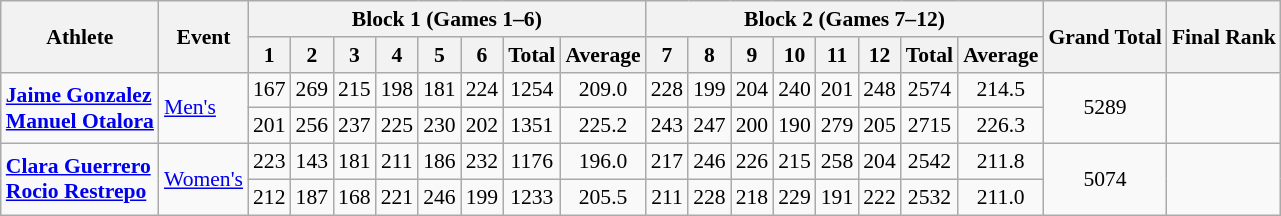<table class="wikitable" border="1" style="font-size:90%">
<tr>
<th rowspan=2>Athlete</th>
<th rowspan=2>Event</th>
<th colspan=8>Block 1 (Games 1–6)</th>
<th colspan=8>Block 2 (Games 7–12)</th>
<th rowspan=2>Grand Total</th>
<th rowspan=2>Final Rank</th>
</tr>
<tr>
<th>1</th>
<th>2</th>
<th>3</th>
<th>4</th>
<th>5</th>
<th>6</th>
<th>Total</th>
<th>Average</th>
<th>7</th>
<th>8</th>
<th>9</th>
<th>10</th>
<th>11</th>
<th>12</th>
<th>Total</th>
<th>Average</th>
</tr>
<tr align=center>
<td align=left rowspan=2><strong><a href='#'>Jaime Gonzalez</a><br><a href='#'>Manuel Otalora</a></strong></td>
<td align=left rowspan=2><a href='#'>Men's</a></td>
<td>167</td>
<td>269</td>
<td>215</td>
<td>198</td>
<td>181</td>
<td>224</td>
<td>1254</td>
<td>209.0</td>
<td>228</td>
<td>199</td>
<td>204</td>
<td>240</td>
<td>201</td>
<td>248</td>
<td>2574</td>
<td>214.5</td>
<td align=center rowspan=2> 5289</td>
<td align=center rowspan=2> </td>
</tr>
<tr align=center>
<td>201</td>
<td>256</td>
<td>237</td>
<td>225</td>
<td>230</td>
<td>202</td>
<td>1351</td>
<td>225.2</td>
<td>243</td>
<td>247</td>
<td>200</td>
<td>190</td>
<td>279</td>
<td>205</td>
<td>2715</td>
<td>226.3</td>
</tr>
<tr align=center>
<td align=left rowspan=2><strong><a href='#'>Clara Guerrero</a><br><a href='#'>Rocio Restrepo</a></strong></td>
<td align=left rowspan=2><a href='#'>Women's</a></td>
<td>223</td>
<td>143</td>
<td>181</td>
<td>211</td>
<td>186</td>
<td>232</td>
<td>1176</td>
<td>196.0</td>
<td>217</td>
<td>246</td>
<td>226</td>
<td>215</td>
<td>258</td>
<td>204</td>
<td>2542</td>
<td>211.8</td>
<td align=center rowspan=2> 5074</td>
<td align=center rowspan=2></td>
</tr>
<tr align=center>
<td>212</td>
<td>187</td>
<td>168</td>
<td>221</td>
<td>246</td>
<td>199</td>
<td>1233</td>
<td>205.5</td>
<td>211</td>
<td>228</td>
<td>218</td>
<td>229</td>
<td>191</td>
<td>222</td>
<td>2532</td>
<td>211.0</td>
</tr>
</table>
